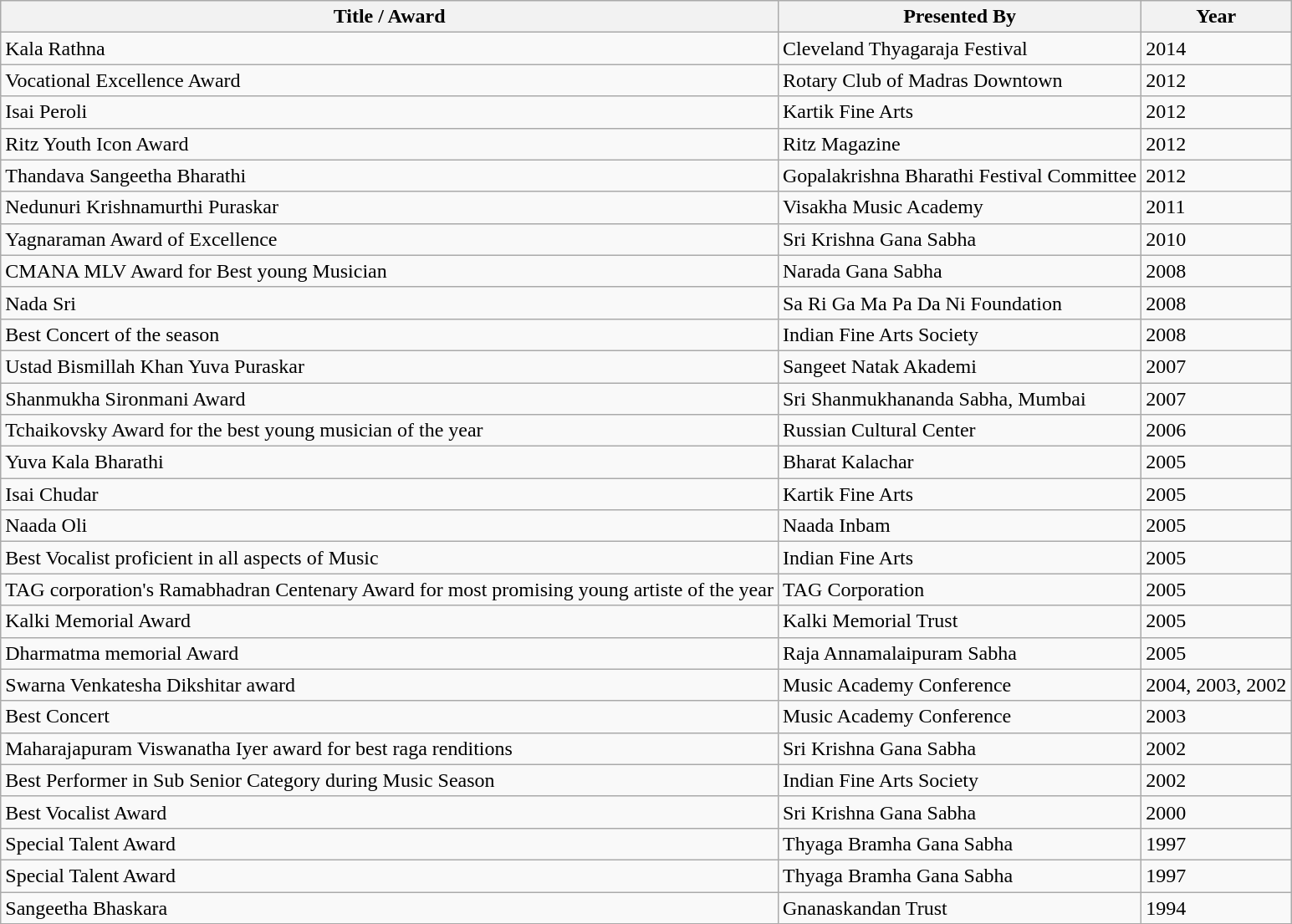<table class="wikitable sortable">
<tr>
<th>Title / Award</th>
<th>Presented By</th>
<th>Year</th>
</tr>
<tr>
<td>Kala Rathna</td>
<td>Cleveland Thyagaraja Festival</td>
<td>2014</td>
</tr>
<tr>
<td>Vocational Excellence Award</td>
<td>Rotary Club of Madras Downtown</td>
<td>2012</td>
</tr>
<tr>
<td>Isai Peroli</td>
<td>Kartik Fine Arts</td>
<td>2012</td>
</tr>
<tr>
<td>Ritz Youth Icon Award</td>
<td>Ritz Magazine</td>
<td>2012</td>
</tr>
<tr>
<td>Thandava Sangeetha Bharathi</td>
<td>Gopalakrishna Bharathi Festival Committee</td>
<td>2012</td>
</tr>
<tr>
<td>Nedunuri Krishnamurthi Puraskar</td>
<td>Visakha Music Academy</td>
<td>2011</td>
</tr>
<tr>
<td>Yagnaraman Award of Excellence</td>
<td>Sri Krishna Gana Sabha</td>
<td>2010</td>
</tr>
<tr>
<td>CMANA MLV Award for Best young Musician</td>
<td>Narada Gana Sabha</td>
<td>2008</td>
</tr>
<tr>
<td>Nada Sri</td>
<td>Sa Ri Ga Ma Pa Da Ni Foundation</td>
<td>2008</td>
</tr>
<tr>
<td>Best Concert of the season</td>
<td>Indian Fine Arts Society</td>
<td>2008</td>
</tr>
<tr>
<td>Ustad Bismillah Khan Yuva Puraskar</td>
<td>Sangeet Natak Akademi</td>
<td>2007</td>
</tr>
<tr>
<td>Shanmukha Sironmani Award</td>
<td>Sri Shanmukhananda Sabha, Mumbai</td>
<td>2007</td>
</tr>
<tr>
<td>Tchaikovsky Award for the best young musician of the year</td>
<td>Russian Cultural Center</td>
<td>2006</td>
</tr>
<tr>
<td>Yuva Kala Bharathi</td>
<td>Bharat Kalachar</td>
<td>2005</td>
</tr>
<tr>
<td>Isai Chudar</td>
<td>Kartik Fine Arts</td>
<td>2005</td>
</tr>
<tr>
<td>Naada Oli</td>
<td>Naada Inbam</td>
<td>2005</td>
</tr>
<tr>
<td>Best Vocalist proficient in all aspects of Music</td>
<td>Indian Fine Arts</td>
<td>2005</td>
</tr>
<tr>
<td>TAG corporation's Ramabhadran Centenary Award for most promising young artiste of the year</td>
<td>TAG Corporation</td>
<td>2005</td>
</tr>
<tr>
<td>Kalki Memorial Award</td>
<td>Kalki Memorial Trust</td>
<td>2005</td>
</tr>
<tr>
<td>Dharmatma memorial Award</td>
<td>Raja Annamalaipuram Sabha</td>
<td>2005</td>
</tr>
<tr>
<td>Swarna Venkatesha Dikshitar award</td>
<td>Music Academy Conference</td>
<td>2004, 2003, 2002</td>
</tr>
<tr>
<td>Best Concert</td>
<td>Music Academy Conference</td>
<td>2003</td>
</tr>
<tr>
<td>Maharajapuram Viswanatha Iyer award for best raga renditions</td>
<td>Sri Krishna Gana Sabha</td>
<td>2002</td>
</tr>
<tr>
<td>Best Performer in Sub Senior Category during Music Season</td>
<td>Indian Fine Arts Society</td>
<td>2002</td>
</tr>
<tr>
<td>Best Vocalist Award</td>
<td>Sri Krishna Gana Sabha</td>
<td>2000</td>
</tr>
<tr>
<td>Special Talent Award</td>
<td>Thyaga Bramha Gana Sabha</td>
<td>1997</td>
</tr>
<tr>
<td>Special Talent Award</td>
<td>Thyaga Bramha Gana Sabha</td>
<td>1997</td>
</tr>
<tr>
<td>Sangeetha Bhaskara</td>
<td>Gnanaskandan Trust</td>
<td>1994</td>
</tr>
</table>
